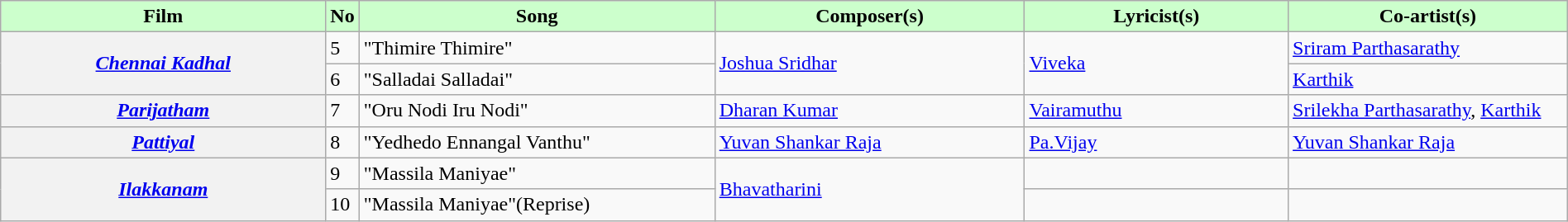<table class="wikitable plainrowheaders" width="100%" textcolor:#000;">
<tr style="background:#cfc; text-align:center;">
<td scope="col" width=21%><strong>Film</strong></td>
<td><strong>No</strong></td>
<td scope="col" width=23%><strong>Song</strong></td>
<td scope="col" width=20%><strong>Composer(s)</strong></td>
<td scope="col" width=17%><strong>Lyricist(s)</strong></td>
<td scope="col" width=18%><strong>Co-artist(s)</strong></td>
</tr>
<tr>
<th rowspan="2"><em><a href='#'>Chennai Kadhal</a></em></th>
<td>5</td>
<td>"Thimire Thimire"</td>
<td rowspan="2"><a href='#'>Joshua Sridhar</a></td>
<td rowspan="2"><a href='#'>Viveka</a></td>
<td><a href='#'>Sriram Parthasarathy</a></td>
</tr>
<tr>
<td>6</td>
<td>"Salladai Salladai"</td>
<td><a href='#'>Karthik</a></td>
</tr>
<tr>
<th><em><a href='#'>Parijatham</a></em></th>
<td>7</td>
<td>"Oru Nodi Iru Nodi"</td>
<td><a href='#'>Dharan Kumar</a></td>
<td><a href='#'>Vairamuthu</a></td>
<td><a href='#'>Srilekha Parthasarathy</a>, <a href='#'>Karthik</a></td>
</tr>
<tr>
<th><em><a href='#'>Pattiyal</a></em></th>
<td>8</td>
<td>"Yedhedo Ennangal Vanthu"</td>
<td><a href='#'>Yuvan Shankar Raja</a></td>
<td><a href='#'>Pa.Vijay</a></td>
<td><a href='#'>Yuvan Shankar Raja</a></td>
</tr>
<tr>
<th rowspan="2"><em><a href='#'>Ilakkanam</a></em></th>
<td>9</td>
<td>"Massila Maniyae"</td>
<td rowspan="2"><a href='#'>Bhavatharini</a></td>
<td></td>
<td></td>
</tr>
<tr>
<td>10</td>
<td>"Massila Maniyae"(Reprise)</td>
<td></td>
<td></td>
</tr>
</table>
